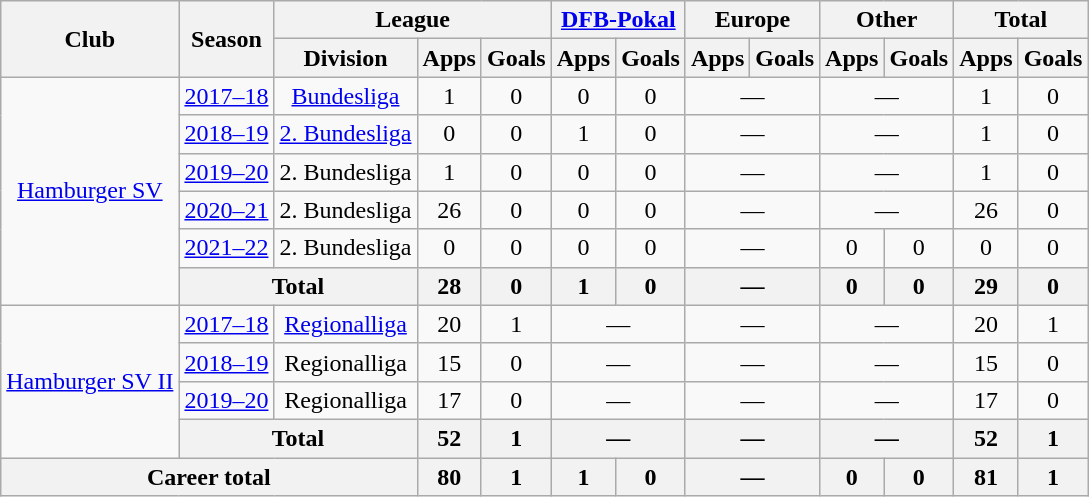<table class=wikitable style=text-align:center>
<tr>
<th rowspan=2>Club</th>
<th rowspan=2>Season</th>
<th colspan=3>League</th>
<th colspan=2><a href='#'>DFB-Pokal</a></th>
<th colspan=2>Europe</th>
<th colspan=2>Other</th>
<th colspan=2>Total</th>
</tr>
<tr>
<th>Division</th>
<th>Apps</th>
<th>Goals</th>
<th>Apps</th>
<th>Goals</th>
<th>Apps</th>
<th>Goals</th>
<th>Apps</th>
<th>Goals</th>
<th>Apps</th>
<th>Goals</th>
</tr>
<tr>
<td rowspan=6><a href='#'>Hamburger SV</a></td>
<td><a href='#'>2017–18</a></td>
<td><a href='#'>Bundesliga</a></td>
<td>1</td>
<td>0</td>
<td>0</td>
<td>0</td>
<td colspan=2>—</td>
<td colspan=2>—</td>
<td>1</td>
<td>0</td>
</tr>
<tr>
<td><a href='#'>2018–19</a></td>
<td><a href='#'>2. Bundesliga</a></td>
<td>0</td>
<td>0</td>
<td>1</td>
<td>0</td>
<td colspan=2>—</td>
<td colspan=2>—</td>
<td>1</td>
<td>0</td>
</tr>
<tr>
<td><a href='#'>2019–20</a></td>
<td>2. Bundesliga</td>
<td>1</td>
<td>0</td>
<td>0</td>
<td>0</td>
<td colspan=2>—</td>
<td colspan=2>—</td>
<td>1</td>
<td>0</td>
</tr>
<tr>
<td><a href='#'>2020–21</a></td>
<td>2. Bundesliga</td>
<td>26</td>
<td>0</td>
<td>0</td>
<td>0</td>
<td colspan=2>—</td>
<td colspan=2>—</td>
<td>26</td>
<td>0</td>
</tr>
<tr>
<td><a href='#'>2021–22</a></td>
<td>2. Bundesliga</td>
<td>0</td>
<td>0</td>
<td>0</td>
<td>0</td>
<td colspan=2>—</td>
<td>0</td>
<td>0</td>
<td>0</td>
<td>0</td>
</tr>
<tr>
<th colspan=2>Total</th>
<th>28</th>
<th>0</th>
<th>1</th>
<th>0</th>
<th colspan=2>—</th>
<th>0</th>
<th>0</th>
<th>29</th>
<th>0</th>
</tr>
<tr>
<td rowspan=4><a href='#'>Hamburger SV II</a></td>
<td><a href='#'>2017–18</a></td>
<td><a href='#'>Regionalliga</a></td>
<td>20</td>
<td>1</td>
<td colspan=2>—</td>
<td colspan=2>—</td>
<td colspan=2>—</td>
<td>20</td>
<td>1</td>
</tr>
<tr>
<td><a href='#'>2018–19</a></td>
<td>Regionalliga</td>
<td>15</td>
<td>0</td>
<td colspan=2>—</td>
<td colspan=2>—</td>
<td colspan=2>—</td>
<td>15</td>
<td>0</td>
</tr>
<tr>
<td><a href='#'>2019–20</a></td>
<td>Regionalliga</td>
<td>17</td>
<td>0</td>
<td colspan=2>—</td>
<td colspan=2>—</td>
<td colspan=2>—</td>
<td>17</td>
<td>0</td>
</tr>
<tr>
<th colspan=2>Total</th>
<th>52</th>
<th>1</th>
<th colspan=2>—</th>
<th colspan=2>—</th>
<th colspan=2>—</th>
<th>52</th>
<th>1</th>
</tr>
<tr>
<th colspan=3>Career total</th>
<th>80</th>
<th>1</th>
<th>1</th>
<th>0</th>
<th colspan=2>—</th>
<th>0</th>
<th>0</th>
<th>81</th>
<th>1</th>
</tr>
</table>
